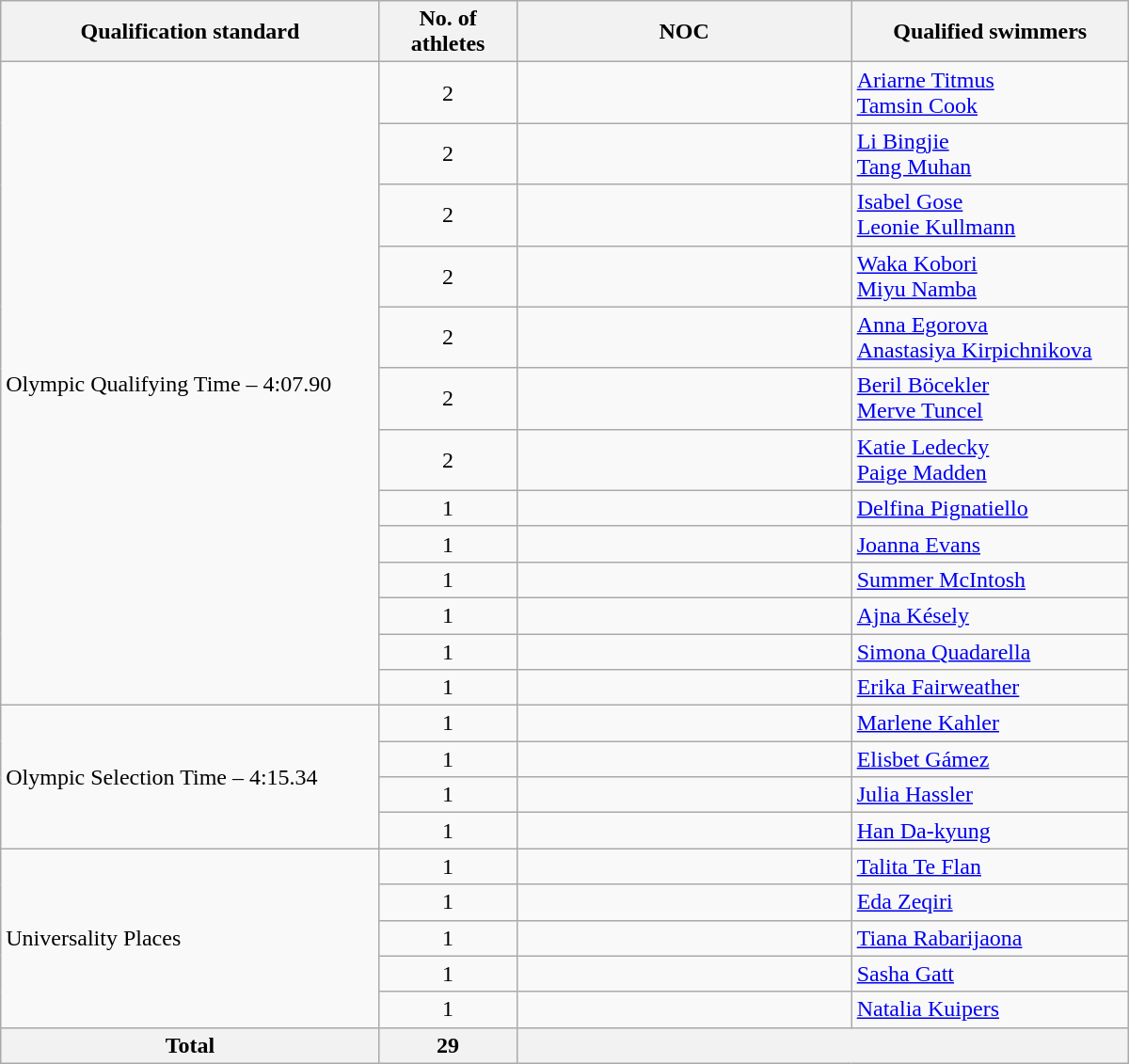<table class=wikitable style="text-align:left" width=800>
<tr>
<th>Qualification standard</th>
<th width=90>No. of athletes</th>
<th width=230>NOC</th>
<th>Qualified swimmers</th>
</tr>
<tr>
<td rowspan=13>Olympic Qualifying Time – 4:07.90</td>
<td align=center>2</td>
<td></td>
<td><a href='#'>Ariarne Titmus</a><br><a href='#'>Tamsin Cook</a></td>
</tr>
<tr>
<td align=center>2</td>
<td></td>
<td><a href='#'>Li Bingjie</a><br><a href='#'>Tang Muhan</a></td>
</tr>
<tr>
<td align=center>2</td>
<td></td>
<td><a href='#'>Isabel Gose</a><br><a href='#'>Leonie Kullmann</a></td>
</tr>
<tr>
<td align=center>2</td>
<td></td>
<td><a href='#'>Waka Kobori</a><br><a href='#'>Miyu Namba</a></td>
</tr>
<tr>
<td align=center>2</td>
<td></td>
<td><a href='#'>Anna Egorova</a><br><a href='#'>Anastasiya Kirpichnikova</a></td>
</tr>
<tr>
<td align=center>2</td>
<td></td>
<td><a href='#'>Beril Böcekler</a><br><a href='#'>Merve Tuncel</a></td>
</tr>
<tr>
<td align=center>2</td>
<td></td>
<td><a href='#'>Katie Ledecky</a><br><a href='#'>Paige Madden</a></td>
</tr>
<tr>
<td align=center>1</td>
<td></td>
<td><a href='#'>Delfina Pignatiello</a></td>
</tr>
<tr>
<td align=center>1</td>
<td></td>
<td><a href='#'>Joanna Evans</a></td>
</tr>
<tr>
<td align=center>1</td>
<td></td>
<td><a href='#'>Summer McIntosh</a></td>
</tr>
<tr>
<td align=center>1</td>
<td></td>
<td><a href='#'>Ajna Késely</a></td>
</tr>
<tr>
<td align=center>1</td>
<td></td>
<td><a href='#'>Simona Quadarella</a></td>
</tr>
<tr>
<td align=center>1</td>
<td></td>
<td><a href='#'>Erika Fairweather</a></td>
</tr>
<tr>
<td rowspan=4>Olympic Selection Time – 4:15.34</td>
<td align=center>1</td>
<td></td>
<td><a href='#'>Marlene Kahler</a></td>
</tr>
<tr>
<td align=center>1</td>
<td></td>
<td><a href='#'>Elisbet Gámez</a></td>
</tr>
<tr>
<td align=center>1</td>
<td></td>
<td><a href='#'>Julia Hassler</a></td>
</tr>
<tr>
<td align=center>1</td>
<td></td>
<td><a href='#'>Han Da-kyung</a></td>
</tr>
<tr>
<td rowspan=5>Universality Places</td>
<td align=center>1</td>
<td></td>
<td><a href='#'>Talita Te Flan</a></td>
</tr>
<tr>
<td align=center>1</td>
<td></td>
<td><a href='#'>Eda Zeqiri</a></td>
</tr>
<tr>
<td align=center>1</td>
<td></td>
<td><a href='#'>Tiana Rabarijaona</a></td>
</tr>
<tr>
<td align=center>1</td>
<td></td>
<td><a href='#'>Sasha Gatt</a></td>
</tr>
<tr>
<td align=center>1</td>
<td></td>
<td><a href='#'>Natalia Kuipers</a></td>
</tr>
<tr>
<th><strong>Total</strong></th>
<th>29</th>
<th colspan=2></th>
</tr>
</table>
